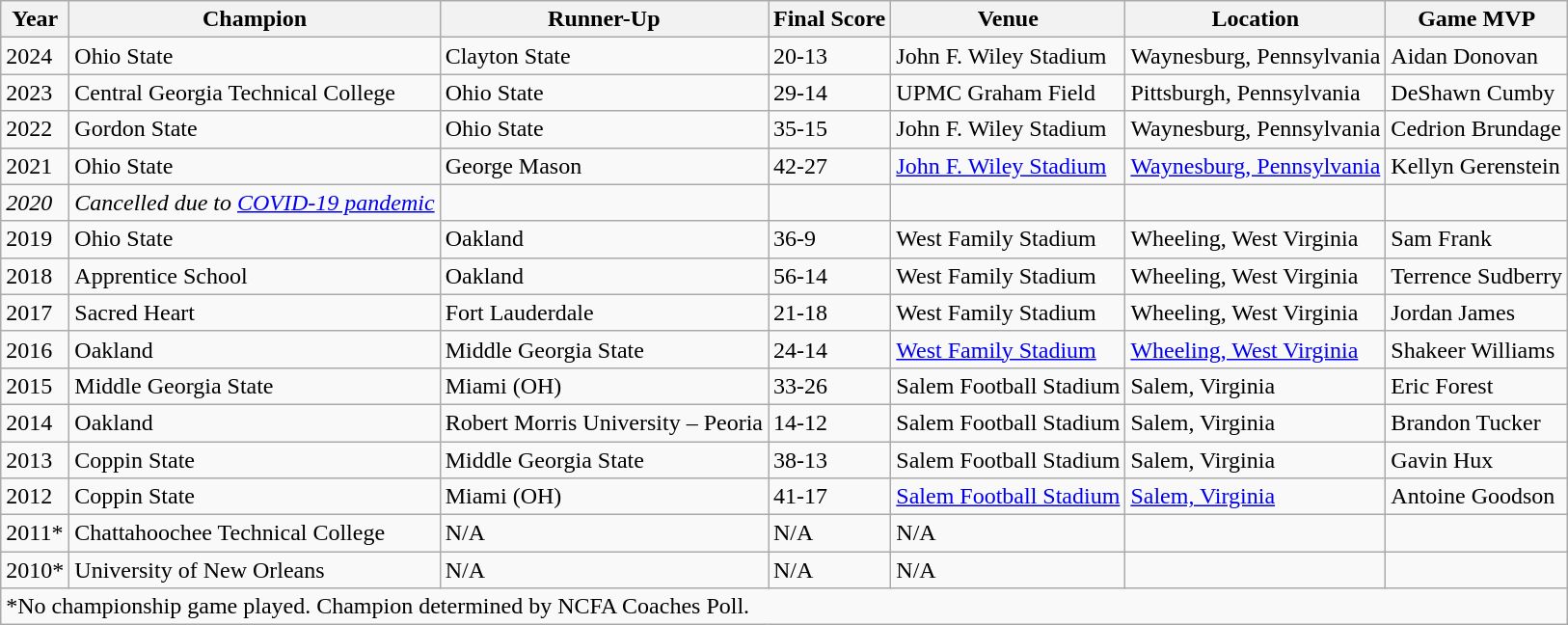<table class="wikitable">
<tr>
<th>Year</th>
<th>Champion</th>
<th>Runner-Up</th>
<th>Final Score</th>
<th>Venue</th>
<th>Location</th>
<th>Game MVP</th>
</tr>
<tr>
<td>2024</td>
<td>Ohio State</td>
<td>Clayton State</td>
<td>20-13</td>
<td>John F. Wiley Stadium</td>
<td>Waynesburg, Pennsylvania</td>
<td>Aidan Donovan</td>
</tr>
<tr>
<td>2023</td>
<td>Central Georgia Technical College</td>
<td>Ohio State</td>
<td>29-14</td>
<td>UPMC Graham Field</td>
<td>Pittsburgh, Pennsylvania</td>
<td>DeShawn Cumby</td>
</tr>
<tr>
<td>2022</td>
<td>Gordon State</td>
<td>Ohio State</td>
<td>35-15</td>
<td>John F. Wiley Stadium</td>
<td>Waynesburg, Pennsylvania</td>
<td>Cedrion Brundage</td>
</tr>
<tr>
<td>2021</td>
<td>Ohio State</td>
<td>George Mason</td>
<td>42-27</td>
<td><a href='#'>John F. Wiley Stadium</a></td>
<td><a href='#'>Waynesburg, Pennsylvania</a></td>
<td>Kellyn Gerenstein</td>
</tr>
<tr>
<td><em>2020</em></td>
<td><em>Cancelled due to <a href='#'>COVID-19 pandemic</a></em></td>
<td></td>
<td></td>
<td></td>
<td></td>
<td></td>
</tr>
<tr>
<td>2019</td>
<td>Ohio State</td>
<td>Oakland</td>
<td>36-9</td>
<td>West Family Stadium</td>
<td>Wheeling, West Virginia</td>
<td>Sam Frank</td>
</tr>
<tr>
<td>2018</td>
<td>Apprentice School</td>
<td>Oakland</td>
<td>56-14</td>
<td>West Family Stadium</td>
<td>Wheeling, West Virginia</td>
<td>Terrence Sudberry</td>
</tr>
<tr>
<td>2017</td>
<td>Sacred Heart</td>
<td>Fort Lauderdale</td>
<td>21-18</td>
<td>West Family Stadium</td>
<td>Wheeling, West Virginia</td>
<td>Jordan James</td>
</tr>
<tr>
<td>2016</td>
<td>Oakland</td>
<td>Middle Georgia State</td>
<td>24-14</td>
<td><a href='#'>West Family Stadium</a></td>
<td><a href='#'>Wheeling, West Virginia</a></td>
<td>Shakeer Williams</td>
</tr>
<tr>
<td>2015</td>
<td>Middle Georgia State</td>
<td>Miami (OH)</td>
<td>33-26</td>
<td>Salem Football Stadium</td>
<td>Salem, Virginia</td>
<td>Eric Forest</td>
</tr>
<tr>
<td>2014</td>
<td>Oakland</td>
<td>Robert Morris University – Peoria</td>
<td>14-12</td>
<td>Salem Football Stadium</td>
<td>Salem, Virginia</td>
<td>Brandon Tucker</td>
</tr>
<tr>
<td>2013</td>
<td>Coppin State</td>
<td>Middle Georgia State</td>
<td>38-13</td>
<td>Salem Football Stadium</td>
<td>Salem, Virginia</td>
<td>Gavin Hux</td>
</tr>
<tr>
<td>2012</td>
<td>Coppin State</td>
<td>Miami (OH)</td>
<td>41-17</td>
<td><a href='#'>Salem Football Stadium</a></td>
<td><a href='#'>Salem, Virginia</a></td>
<td>Antoine Goodson</td>
</tr>
<tr>
<td>2011*</td>
<td>Chattahoochee Technical College</td>
<td>N/A</td>
<td>N/A</td>
<td>N/A</td>
<td></td>
<td></td>
</tr>
<tr>
<td>2010*</td>
<td>University of New Orleans</td>
<td>N/A</td>
<td>N/A</td>
<td>N/A</td>
<td></td>
<td></td>
</tr>
<tr>
<td colspan="7">*No championship game played. Champion determined by NCFA Coaches Poll.</td>
</tr>
</table>
